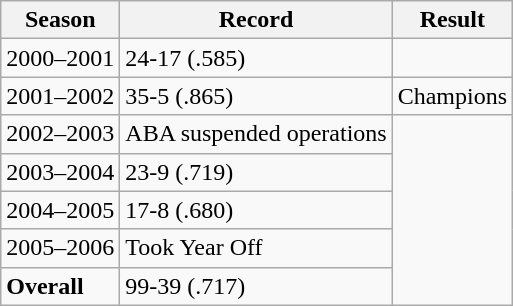<table class="wikitable">
<tr>
<th>Season</th>
<th>Record</th>
<th>Result</th>
</tr>
<tr>
<td>2000–2001</td>
<td>24-17 (.585)</td>
<td></td>
</tr>
<tr>
<td>2001–2002</td>
<td>35-5 (.865)</td>
<td>Champions</td>
</tr>
<tr>
<td>2002–2003</td>
<td>ABA suspended operations</td>
</tr>
<tr>
<td>2003–2004</td>
<td>23-9 (.719)</td>
</tr>
<tr>
<td>2004–2005</td>
<td>17-8 (.680)</td>
</tr>
<tr>
<td>2005–2006</td>
<td>Took Year Off</td>
</tr>
<tr>
<td><strong>Overall</strong></td>
<td>99-39 (.717)</td>
</tr>
</table>
